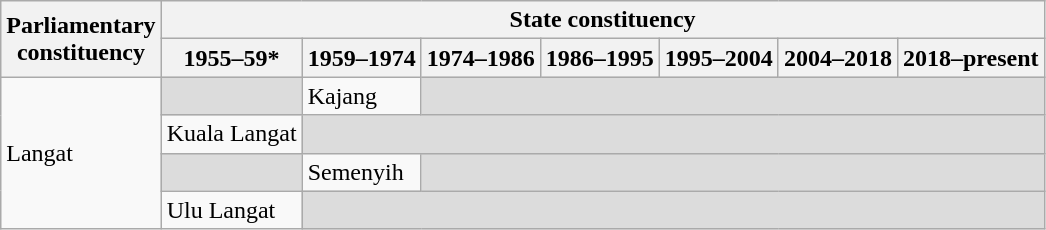<table class="wikitable">
<tr>
<th rowspan="2">Parliamentary<br>constituency</th>
<th colspan="7">State constituency</th>
</tr>
<tr>
<th>1955–59*</th>
<th>1959–1974</th>
<th>1974–1986</th>
<th>1986–1995</th>
<th>1995–2004</th>
<th>2004–2018</th>
<th>2018–present</th>
</tr>
<tr>
<td rowspan="4">Langat</td>
<td bgcolor="dcdcdc"></td>
<td>Kajang</td>
<td colspan="5" bgcolor="dcdcdc"></td>
</tr>
<tr>
<td>Kuala Langat</td>
<td colspan="6" bgcolor="dcdcdc"></td>
</tr>
<tr>
<td bgcolor="dcdcdc"></td>
<td>Semenyih</td>
<td colspan="5" bgcolor="dcdcdc"></td>
</tr>
<tr>
<td>Ulu Langat</td>
<td colspan="6" bgcolor="dcdcdc"></td>
</tr>
</table>
